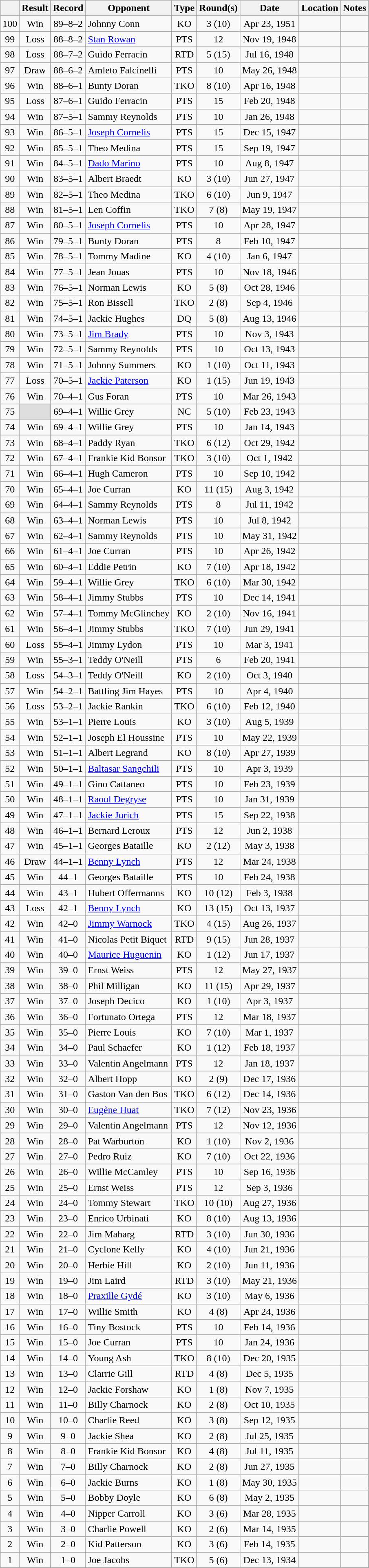<table class="wikitable" style="text-align:center">
<tr>
<th></th>
<th>Result</th>
<th>Record</th>
<th>Opponent</th>
<th>Type</th>
<th>Round(s)</th>
<th>Date</th>
<th>Location</th>
<th>Notes</th>
</tr>
<tr>
<td>100</td>
<td>Win</td>
<td>89–8–2 </td>
<td align=left>Johnny Conn</td>
<td>KO</td>
<td>3 (10)</td>
<td>Apr 23, 1951</td>
<td style="text-align:left;"></td>
<td></td>
</tr>
<tr>
<td>99</td>
<td>Loss</td>
<td>88–8–2 </td>
<td align=left><a href='#'>Stan Rowan</a></td>
<td>PTS</td>
<td>12</td>
<td>Nov 19, 1948</td>
<td style="text-align:left;"></td>
<td></td>
</tr>
<tr>
<td>98</td>
<td>Loss</td>
<td>88–7–2 </td>
<td align=left>Guido Ferracin</td>
<td>RTD</td>
<td>5 (15)</td>
<td>Jul 16, 1948</td>
<td style="text-align:left;"></td>
<td style="text-align:left;"></td>
</tr>
<tr>
<td>97</td>
<td>Draw</td>
<td>88–6–2 </td>
<td align=left>Amleto Falcinelli</td>
<td>PTS</td>
<td>10</td>
<td>May 26, 1948</td>
<td style="text-align:left;"></td>
<td></td>
</tr>
<tr>
<td>96</td>
<td>Win</td>
<td>88–6–1 </td>
<td align=left>Bunty Doran</td>
<td>TKO</td>
<td>8 (10)</td>
<td>Apr 16, 1948</td>
<td style="text-align:left;"></td>
<td></td>
</tr>
<tr>
<td>95</td>
<td>Loss</td>
<td>87–6–1 </td>
<td align=left>Guido Ferracin</td>
<td>PTS</td>
<td>15</td>
<td>Feb 20, 1948</td>
<td style="text-align:left;"></td>
<td style="text-align:left;"></td>
</tr>
<tr>
<td>94</td>
<td>Win</td>
<td>87–5–1 </td>
<td align=left>Sammy Reynolds</td>
<td>PTS</td>
<td>10</td>
<td>Jan 26, 1948</td>
<td style="text-align:left;"></td>
<td></td>
</tr>
<tr>
<td>93</td>
<td>Win</td>
<td>86–5–1 </td>
<td align=left><a href='#'>Joseph Cornelis</a></td>
<td>PTS</td>
<td>15</td>
<td>Dec 15, 1947</td>
<td style="text-align:left;"></td>
<td style="text-align:left;"></td>
</tr>
<tr>
<td>92</td>
<td>Win</td>
<td>85–5–1 </td>
<td align=left>Theo Medina</td>
<td>PTS</td>
<td>15</td>
<td>Sep 19, 1947</td>
<td style="text-align:left;"></td>
<td style="text-align:left;"></td>
</tr>
<tr>
<td>91</td>
<td>Win</td>
<td>84–5–1 </td>
<td align=left><a href='#'>Dado Marino</a></td>
<td>PTS</td>
<td>10</td>
<td>Aug 8, 1947</td>
<td style="text-align:left;"></td>
<td></td>
</tr>
<tr>
<td>90</td>
<td>Win</td>
<td>83–5–1 </td>
<td align=left>Albert Braedt</td>
<td>KO</td>
<td>3 (10)</td>
<td>Jun 27, 1947</td>
<td style="text-align:left;"></td>
<td></td>
</tr>
<tr>
<td>89</td>
<td>Win</td>
<td>82–5–1 </td>
<td align=left>Theo Medina</td>
<td>TKO</td>
<td>6 (10)</td>
<td>Jun 9, 1947</td>
<td style="text-align:left;"></td>
<td></td>
</tr>
<tr>
<td>88</td>
<td>Win</td>
<td>81–5–1 </td>
<td align=left>Len Coffin</td>
<td>TKO</td>
<td>7 (8)</td>
<td>May 19, 1947</td>
<td style="text-align:left;"></td>
<td></td>
</tr>
<tr>
<td>87</td>
<td>Win</td>
<td>80–5–1 </td>
<td align=left><a href='#'>Joseph Cornelis</a></td>
<td>PTS</td>
<td>10</td>
<td>Apr 28, 1947</td>
<td style="text-align:left;"></td>
<td></td>
</tr>
<tr>
<td>86</td>
<td>Win</td>
<td>79–5–1 </td>
<td align=left>Bunty Doran</td>
<td>PTS</td>
<td>8</td>
<td>Feb 10, 1947</td>
<td style="text-align:left;"></td>
<td></td>
</tr>
<tr>
<td>85</td>
<td>Win</td>
<td>78–5–1 </td>
<td align=left>Tommy Madine</td>
<td>KO</td>
<td>4 (10)</td>
<td>Jan 6, 1947</td>
<td style="text-align:left;"></td>
<td></td>
</tr>
<tr>
<td>84</td>
<td>Win</td>
<td>77–5–1 </td>
<td align=left>Jean Jouas</td>
<td>PTS</td>
<td>10</td>
<td>Nov 18, 1946</td>
<td style="text-align:left;"></td>
<td></td>
</tr>
<tr>
<td>83</td>
<td>Win</td>
<td>76–5–1 </td>
<td align=left>Norman Lewis</td>
<td>KO</td>
<td>5 (8)</td>
<td>Oct 28, 1946</td>
<td style="text-align:left;"></td>
<td></td>
</tr>
<tr>
<td>82</td>
<td>Win</td>
<td>75–5–1 </td>
<td align=left>Ron Bissell</td>
<td>TKO</td>
<td>2 (8)</td>
<td>Sep 4, 1946</td>
<td style="text-align:left;"></td>
<td></td>
</tr>
<tr>
<td>81</td>
<td>Win</td>
<td>74–5–1 </td>
<td align=left>Jackie Hughes</td>
<td>DQ</td>
<td>5 (8)</td>
<td>Aug 13, 1946</td>
<td style="text-align:left;"></td>
<td style="text-align:left;"></td>
</tr>
<tr>
<td>80</td>
<td>Win</td>
<td>73–5–1 </td>
<td align=left><a href='#'>Jim Brady</a></td>
<td>PTS</td>
<td>10</td>
<td>Nov 3, 1943</td>
<td style="text-align:left;"></td>
<td></td>
</tr>
<tr>
<td>79</td>
<td>Win</td>
<td>72–5–1 </td>
<td align=left>Sammy Reynolds</td>
<td>PTS</td>
<td>10</td>
<td>Oct 13, 1943</td>
<td style="text-align:left;"></td>
<td></td>
</tr>
<tr>
<td>78</td>
<td>Win</td>
<td>71–5–1 </td>
<td align=left>Johnny Summers</td>
<td>KO</td>
<td>1 (10)</td>
<td>Oct 11, 1943</td>
<td style="text-align:left;"></td>
<td></td>
</tr>
<tr>
<td>77</td>
<td>Loss</td>
<td>70–5–1 </td>
<td align=left><a href='#'>Jackie Paterson</a></td>
<td>KO</td>
<td>1 (15)</td>
<td>Jun 19, 1943</td>
<td style="text-align:left;"></td>
<td style="text-align:left;"></td>
</tr>
<tr>
<td>76</td>
<td>Win</td>
<td>70–4–1 </td>
<td align=left>Gus Foran</td>
<td>PTS</td>
<td>10</td>
<td>Mar 26, 1943</td>
<td style="text-align:left;"></td>
<td></td>
</tr>
<tr>
<td>75</td>
<td style="background:#DDD"></td>
<td>69–4–1 </td>
<td align=left>Willie Grey</td>
<td>NC</td>
<td>5 (10)</td>
<td>Feb 23, 1943</td>
<td style="text-align:left;"></td>
<td></td>
</tr>
<tr>
<td>74</td>
<td>Win</td>
<td>69–4–1</td>
<td align=left>Willie Grey</td>
<td>PTS</td>
<td>10</td>
<td>Jan 14, 1943</td>
<td style="text-align:left;"></td>
<td></td>
</tr>
<tr>
<td>73</td>
<td>Win</td>
<td>68–4–1</td>
<td align=left>Paddy Ryan</td>
<td>TKO</td>
<td>6 (12)</td>
<td>Oct 29, 1942</td>
<td style="text-align:left;"></td>
<td style="text-align:left;"></td>
</tr>
<tr>
<td>72</td>
<td>Win</td>
<td>67–4–1</td>
<td align=left>Frankie Kid Bonsor</td>
<td>TKO</td>
<td>3 (10)</td>
<td>Oct 1, 1942</td>
<td style="text-align:left;"></td>
<td></td>
</tr>
<tr>
<td>71</td>
<td>Win</td>
<td>66–4–1</td>
<td align=left>Hugh Cameron</td>
<td>PTS</td>
<td>10</td>
<td>Sep 10, 1942</td>
<td style="text-align:left;"></td>
<td></td>
</tr>
<tr>
<td>70</td>
<td>Win</td>
<td>65–4–1</td>
<td align=left>Joe Curran</td>
<td>KO</td>
<td>11 (15)</td>
<td>Aug 3, 1942</td>
<td style="text-align:left;"></td>
<td style="text-align:left;"></td>
</tr>
<tr>
<td>69</td>
<td>Win</td>
<td>64–4–1</td>
<td align=left>Sammy Reynolds</td>
<td>PTS</td>
<td>8</td>
<td>Jul 11, 1942</td>
<td style="text-align:left;"></td>
<td></td>
</tr>
<tr>
<td>68</td>
<td>Win</td>
<td>63–4–1</td>
<td align=left>Norman Lewis</td>
<td>PTS</td>
<td>10</td>
<td>Jul 8, 1942</td>
<td style="text-align:left;"></td>
<td></td>
</tr>
<tr>
<td>67</td>
<td>Win</td>
<td>62–4–1</td>
<td align=left>Sammy Reynolds</td>
<td>PTS</td>
<td>10</td>
<td>May 31, 1942</td>
<td style="text-align:left;"></td>
<td></td>
</tr>
<tr>
<td>66</td>
<td>Win</td>
<td>61–4–1</td>
<td align=left>Joe Curran</td>
<td>PTS</td>
<td>10</td>
<td>Apr 26, 1942</td>
<td style="text-align:left;"></td>
<td></td>
</tr>
<tr>
<td>65</td>
<td>Win</td>
<td>60–4–1</td>
<td align=left>Eddie Petrin</td>
<td>KO</td>
<td>7 (10)</td>
<td>Apr 18, 1942</td>
<td style="text-align:left;"></td>
<td></td>
</tr>
<tr>
<td>64</td>
<td>Win</td>
<td>59–4–1</td>
<td align=left>Willie Grey</td>
<td>TKO</td>
<td>6 (10)</td>
<td>Mar 30, 1942</td>
<td style="text-align:left;"></td>
<td></td>
</tr>
<tr>
<td>63</td>
<td>Win</td>
<td>58–4–1</td>
<td align=left>Jimmy Stubbs</td>
<td>PTS</td>
<td>10</td>
<td>Dec 14, 1941</td>
<td style="text-align:left;"></td>
<td></td>
</tr>
<tr>
<td>62</td>
<td>Win</td>
<td>57–4–1</td>
<td align=left>Tommy McGlinchey</td>
<td>KO</td>
<td>2 (10)</td>
<td>Nov 16, 1941</td>
<td style="text-align:left;"></td>
<td></td>
</tr>
<tr>
<td>61</td>
<td>Win</td>
<td>56–4–1</td>
<td align=left>Jimmy Stubbs</td>
<td>TKO</td>
<td>7 (10)</td>
<td>Jun 29, 1941</td>
<td style="text-align:left;"></td>
<td></td>
</tr>
<tr>
<td>60</td>
<td>Loss</td>
<td>55–4–1</td>
<td align=left>Jimmy Lydon</td>
<td>PTS</td>
<td>10</td>
<td>Mar 3, 1941</td>
<td style="text-align:left;"></td>
<td></td>
</tr>
<tr>
<td>59</td>
<td>Win</td>
<td>55–3–1</td>
<td align=left>Teddy O'Neill</td>
<td>PTS</td>
<td>6</td>
<td>Feb 20, 1941</td>
<td style="text-align:left;"></td>
<td></td>
</tr>
<tr>
<td>58</td>
<td>Loss</td>
<td>54–3–1</td>
<td align=left>Teddy O'Neill</td>
<td>KO</td>
<td>2 (10)</td>
<td>Oct 3, 1940</td>
<td style="text-align:left;"></td>
<td></td>
</tr>
<tr>
<td>57</td>
<td>Win</td>
<td>54–2–1</td>
<td align=left>Battling Jim Hayes</td>
<td>PTS</td>
<td>10</td>
<td>Apr 4, 1940</td>
<td style="text-align:left;"></td>
<td></td>
</tr>
<tr>
<td>56</td>
<td>Loss</td>
<td>53–2–1</td>
<td align=left>Jackie Rankin</td>
<td>TKO</td>
<td>6 (10)</td>
<td>Feb 12, 1940</td>
<td style="text-align:left;"></td>
<td></td>
</tr>
<tr>
<td>55</td>
<td>Win</td>
<td>53–1–1</td>
<td align=left>Pierre Louis</td>
<td>KO</td>
<td>3 (10)</td>
<td>Aug 5, 1939</td>
<td style="text-align:left;"></td>
<td></td>
</tr>
<tr>
<td>54</td>
<td>Win</td>
<td>52–1–1</td>
<td align=left>Joseph El Houssine</td>
<td>PTS</td>
<td>10</td>
<td>May 22, 1939</td>
<td style="text-align:left;"></td>
<td></td>
</tr>
<tr>
<td>53</td>
<td>Win</td>
<td>51–1–1</td>
<td align=left>Albert Legrand</td>
<td>KO</td>
<td>8 (10)</td>
<td>Apr 27, 1939</td>
<td style="text-align:left;"></td>
<td></td>
</tr>
<tr>
<td>52</td>
<td>Win</td>
<td>50–1–1</td>
<td align=left><a href='#'>Baltasar Sangchili</a></td>
<td>PTS</td>
<td>10</td>
<td>Apr 3, 1939</td>
<td style="text-align:left;"></td>
<td></td>
</tr>
<tr>
<td>51</td>
<td>Win</td>
<td>49–1–1</td>
<td align=left>Gino Cattaneo</td>
<td>PTS</td>
<td>10</td>
<td>Feb 23, 1939</td>
<td style="text-align:left;"></td>
<td></td>
</tr>
<tr>
<td>50</td>
<td>Win</td>
<td>48–1–1</td>
<td align=left><a href='#'>Raoul Degryse</a></td>
<td>PTS</td>
<td>10</td>
<td>Jan 31, 1939</td>
<td style="text-align:left;"></td>
<td></td>
</tr>
<tr>
<td>49</td>
<td>Win</td>
<td>47–1–1</td>
<td align=left><a href='#'>Jackie Jurich</a></td>
<td>PTS</td>
<td>15</td>
<td>Sep 22, 1938</td>
<td style="text-align:left;"></td>
<td style="text-align:left;"></td>
</tr>
<tr>
<td>48</td>
<td>Win</td>
<td>46–1–1</td>
<td align=left>Bernard Leroux</td>
<td>PTS</td>
<td>12</td>
<td>Jun 2, 1938</td>
<td style="text-align:left;"></td>
<td></td>
</tr>
<tr>
<td>47</td>
<td>Win</td>
<td>45–1–1</td>
<td align=left>Georges Bataille</td>
<td>KO</td>
<td>2 (12)</td>
<td>May 3, 1938</td>
<td style="text-align:left;"></td>
<td></td>
</tr>
<tr>
<td>46</td>
<td>Draw</td>
<td>44–1–1</td>
<td align=left><a href='#'>Benny Lynch</a></td>
<td>PTS</td>
<td>12</td>
<td>Mar 24, 1938</td>
<td style="text-align:left;"></td>
<td></td>
</tr>
<tr>
<td>45</td>
<td>Win</td>
<td>44–1</td>
<td align=left>Georges Bataille</td>
<td>PTS</td>
<td>10</td>
<td>Feb 24, 1938</td>
<td style="text-align:left;"></td>
<td></td>
</tr>
<tr>
<td>44</td>
<td>Win</td>
<td>43–1</td>
<td align=left>Hubert Offermanns</td>
<td>KO</td>
<td>10 (12)</td>
<td>Feb 3, 1938</td>
<td style="text-align:left;"></td>
<td></td>
</tr>
<tr>
<td>43</td>
<td>Loss</td>
<td>42–1</td>
<td align=left><a href='#'>Benny Lynch</a></td>
<td>KO</td>
<td>13 (15)</td>
<td>Oct 13, 1937</td>
<td style="text-align:left;"></td>
<td style="text-align:left;"></td>
</tr>
<tr>
<td>42</td>
<td>Win</td>
<td>42–0</td>
<td align=left><a href='#'>Jimmy Warnock</a></td>
<td>TKO</td>
<td>4 (15)</td>
<td>Aug 26, 1937</td>
<td style="text-align:left;"></td>
<td></td>
</tr>
<tr>
<td>41</td>
<td>Win</td>
<td>41–0</td>
<td align=left>Nicolas Petit Biquet</td>
<td>RTD</td>
<td>9 (15)</td>
<td>Jun 28, 1937</td>
<td style="text-align:left;"></td>
<td></td>
</tr>
<tr>
<td>40</td>
<td>Win</td>
<td>40–0</td>
<td align=left><a href='#'>Maurice Huguenin</a></td>
<td>KO</td>
<td>1 (12)</td>
<td>Jun 17, 1937</td>
<td style="text-align:left;"></td>
<td></td>
</tr>
<tr>
<td>39</td>
<td>Win</td>
<td>39–0</td>
<td align=left>Ernst Weiss</td>
<td>PTS</td>
<td>12</td>
<td>May 27, 1937</td>
<td style="text-align:left;"></td>
<td></td>
</tr>
<tr>
<td>38</td>
<td>Win</td>
<td>38–0</td>
<td align=left>Phil Milligan</td>
<td>KO</td>
<td>11 (15)</td>
<td>Apr 29, 1937</td>
<td style="text-align:left;"></td>
<td style="text-align:left;"></td>
</tr>
<tr>
<td>37</td>
<td>Win</td>
<td>37–0</td>
<td align=left>Joseph Decico</td>
<td>KO</td>
<td>1 (10)</td>
<td>Apr 3, 1937</td>
<td style="text-align:left;"></td>
<td></td>
</tr>
<tr>
<td>36</td>
<td>Win</td>
<td>36–0</td>
<td align=left>Fortunato Ortega</td>
<td>PTS</td>
<td>12</td>
<td>Mar 18, 1937</td>
<td style="text-align:left;"></td>
<td></td>
</tr>
<tr>
<td>35</td>
<td>Win</td>
<td>35–0</td>
<td align=left>Pierre Louis</td>
<td>KO</td>
<td>7 (10)</td>
<td>Mar 1, 1937</td>
<td style="text-align:left;"></td>
<td></td>
</tr>
<tr>
<td>34</td>
<td>Win</td>
<td>34–0</td>
<td align=left>Paul Schaefer</td>
<td>KO</td>
<td>1 (12)</td>
<td>Feb 18, 1937</td>
<td style="text-align:left;"></td>
<td></td>
</tr>
<tr>
<td>33</td>
<td>Win</td>
<td>33–0</td>
<td align=left>Valentin Angelmann</td>
<td>PTS</td>
<td>12</td>
<td>Jan 18, 1937</td>
<td style="text-align:left;"></td>
<td></td>
</tr>
<tr>
<td>32</td>
<td>Win</td>
<td>32–0</td>
<td align=left>Albert Hopp</td>
<td>KO</td>
<td>2 (9)</td>
<td>Dec 17, 1936</td>
<td style="text-align:left;"></td>
<td></td>
</tr>
<tr>
<td>31</td>
<td>Win</td>
<td>31–0</td>
<td align=left>Gaston Van den Bos</td>
<td>TKO</td>
<td>6 (12)</td>
<td>Dec 14, 1936</td>
<td style="text-align:left;"></td>
<td></td>
</tr>
<tr>
<td>30</td>
<td>Win</td>
<td>30–0</td>
<td align=left><a href='#'>Eugène Huat</a></td>
<td>TKO</td>
<td>7 (12)</td>
<td>Nov 23, 1936</td>
<td style="text-align:left;"></td>
<td></td>
</tr>
<tr>
<td>29</td>
<td>Win</td>
<td>29–0</td>
<td align=left>Valentin Angelmann</td>
<td>PTS</td>
<td>12</td>
<td>Nov 12, 1936</td>
<td style="text-align:left;"></td>
<td></td>
</tr>
<tr>
<td>28</td>
<td>Win</td>
<td>28–0</td>
<td align=left>Pat Warburton</td>
<td>KO</td>
<td>1 (10)</td>
<td>Nov 2, 1936</td>
<td style="text-align:left;"></td>
<td></td>
</tr>
<tr>
<td>27</td>
<td>Win</td>
<td>27–0</td>
<td align=left>Pedro Ruiz</td>
<td>KO</td>
<td>7 (10)</td>
<td>Oct 22, 1936</td>
<td style="text-align:left;"></td>
<td></td>
</tr>
<tr>
<td>26</td>
<td>Win</td>
<td>26–0</td>
<td align=left>Willie McCamley</td>
<td>PTS</td>
<td>10</td>
<td>Sep 16, 1936</td>
<td style="text-align:left;"></td>
<td></td>
</tr>
<tr>
<td>25</td>
<td>Win</td>
<td>25–0</td>
<td align=left>Ernst Weiss</td>
<td>PTS</td>
<td>12</td>
<td>Sep 3, 1936</td>
<td style="text-align:left;"></td>
<td></td>
</tr>
<tr>
<td>24</td>
<td>Win</td>
<td>24–0</td>
<td align=left>Tommy Stewart</td>
<td>TKO</td>
<td>10 (10)</td>
<td>Aug 27, 1936</td>
<td style="text-align:left;"></td>
<td></td>
</tr>
<tr>
<td>23</td>
<td>Win</td>
<td>23–0</td>
<td align=left>Enrico Urbinati</td>
<td>KO</td>
<td>8 (10)</td>
<td>Aug 13, 1936</td>
<td style="text-align:left;"></td>
<td></td>
</tr>
<tr>
<td>22</td>
<td>Win</td>
<td>22–0</td>
<td align=left>Jim Maharg</td>
<td>RTD</td>
<td>3 (10)</td>
<td>Jun 30, 1936</td>
<td style="text-align:left;"></td>
<td></td>
</tr>
<tr>
<td>21</td>
<td>Win</td>
<td>21–0</td>
<td align=left>Cyclone Kelly</td>
<td>KO</td>
<td>4 (10)</td>
<td>Jun 21, 1936</td>
<td style="text-align:left;"></td>
<td></td>
</tr>
<tr>
<td>20</td>
<td>Win</td>
<td>20–0</td>
<td align=left>Herbie Hill</td>
<td>KO</td>
<td>2 (10)</td>
<td>Jun 11, 1936</td>
<td style="text-align:left;"></td>
<td></td>
</tr>
<tr>
<td>19</td>
<td>Win</td>
<td>19–0</td>
<td align=left>Jim Laird</td>
<td>RTD</td>
<td>3 (10)</td>
<td>May 21, 1936</td>
<td style="text-align:left;"></td>
<td></td>
</tr>
<tr>
<td>18</td>
<td>Win</td>
<td>18–0</td>
<td align=left><a href='#'>Praxille Gydé</a></td>
<td>KO</td>
<td>3 (10)</td>
<td>May 6, 1936</td>
<td style="text-align:left;"></td>
<td></td>
</tr>
<tr>
<td>17</td>
<td>Win</td>
<td>17–0</td>
<td align=left>Willie Smith</td>
<td>KO</td>
<td>4 (8)</td>
<td>Apr 24, 1936</td>
<td style="text-align:left;"></td>
<td></td>
</tr>
<tr>
<td>16</td>
<td>Win</td>
<td>16–0</td>
<td align=left>Tiny Bostock</td>
<td>PTS</td>
<td>10</td>
<td>Feb 14, 1936</td>
<td style="text-align:left;"></td>
<td></td>
</tr>
<tr>
<td>15</td>
<td>Win</td>
<td>15–0</td>
<td align=left>Joe Curran</td>
<td>PTS</td>
<td>10</td>
<td>Jan 24, 1936</td>
<td style="text-align:left;"></td>
<td></td>
</tr>
<tr>
<td>14</td>
<td>Win</td>
<td>14–0</td>
<td align=left>Young Ash</td>
<td>TKO</td>
<td>8 (10)</td>
<td>Dec 20, 1935</td>
<td style="text-align:left;"></td>
<td style="text-align:left;"></td>
</tr>
<tr>
<td>13</td>
<td>Win</td>
<td>13–0</td>
<td align=left>Clarrie Gill</td>
<td>RTD</td>
<td>4 (8)</td>
<td>Dec 5, 1935</td>
<td style="text-align:left;"></td>
<td></td>
</tr>
<tr>
<td>12</td>
<td>Win</td>
<td>12–0</td>
<td align=left>Jackie Forshaw</td>
<td>KO</td>
<td>1 (8)</td>
<td>Nov 7, 1935</td>
<td style="text-align:left;"></td>
<td></td>
</tr>
<tr>
<td>11</td>
<td>Win</td>
<td>11–0</td>
<td align=left>Billy Charnock</td>
<td>KO</td>
<td>2 (8)</td>
<td>Oct 10, 1935</td>
<td style="text-align:left;"></td>
<td></td>
</tr>
<tr>
<td>10</td>
<td>Win</td>
<td>10–0</td>
<td align=left>Charlie Reed</td>
<td>KO</td>
<td>3 (8)</td>
<td>Sep 12, 1935</td>
<td style="text-align:left;"></td>
<td></td>
</tr>
<tr>
<td>9</td>
<td>Win</td>
<td>9–0</td>
<td align=left>Jackie Shea</td>
<td>KO</td>
<td>2 (8)</td>
<td>Jul 25, 1935</td>
<td style="text-align:left;"></td>
<td></td>
</tr>
<tr>
<td>8</td>
<td>Win</td>
<td>8–0</td>
<td align=left>Frankie Kid Bonsor</td>
<td>KO</td>
<td>4 (8)</td>
<td>Jul 11, 1935</td>
<td style="text-align:left;"></td>
<td></td>
</tr>
<tr>
<td>7</td>
<td>Win</td>
<td>7–0</td>
<td align=left>Billy Charnock</td>
<td>KO</td>
<td>2 (8)</td>
<td>Jun 27, 1935</td>
<td style="text-align:left;"></td>
<td></td>
</tr>
<tr>
<td>6</td>
<td>Win</td>
<td>6–0</td>
<td align=left>Jackie Burns</td>
<td>KO</td>
<td>1 (8)</td>
<td>May 30, 1935</td>
<td style="text-align:left;"></td>
<td></td>
</tr>
<tr>
<td>5</td>
<td>Win</td>
<td>5–0</td>
<td align=left>Bobby Doyle</td>
<td>KO</td>
<td>6 (8)</td>
<td>May 2, 1935</td>
<td style="text-align:left;"></td>
<td></td>
</tr>
<tr>
<td>4</td>
<td>Win</td>
<td>4–0</td>
<td align=left>Nipper Carroll</td>
<td>KO</td>
<td>3 (6)</td>
<td>Mar 28, 1935</td>
<td style="text-align:left;"></td>
<td></td>
</tr>
<tr>
<td>3</td>
<td>Win</td>
<td>3–0</td>
<td align=left>Charlie Powell</td>
<td>KO</td>
<td>2 (6)</td>
<td>Mar 14, 1935</td>
<td style="text-align:left;"></td>
<td></td>
</tr>
<tr>
<td>2</td>
<td>Win</td>
<td>2–0</td>
<td align=left>Kid Patterson</td>
<td>KO</td>
<td>3 (6)</td>
<td>Feb 14, 1935</td>
<td style="text-align:left;"></td>
<td></td>
</tr>
<tr>
<td>1</td>
<td>Win</td>
<td>1–0</td>
<td align=left>Joe Jacobs</td>
<td>TKO</td>
<td>5 (6)</td>
<td>Dec 13, 1934</td>
<td style="text-align:left;"></td>
<td></td>
</tr>
<tr>
</tr>
</table>
